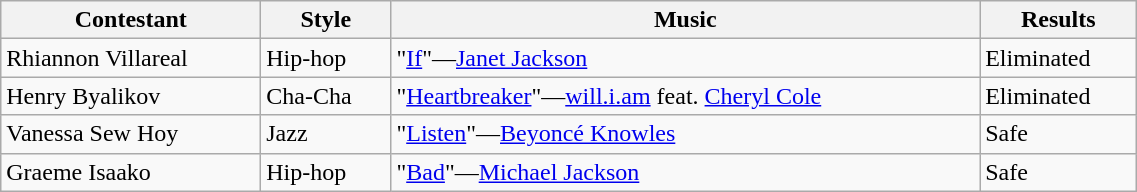<table class="wikitable" style="width:60%;">
<tr>
<th>Contestant</th>
<th>Style</th>
<th>Music</th>
<th>Results</th>
</tr>
<tr>
<td>Rhiannon Villareal</td>
<td>Hip-hop</td>
<td>"<a href='#'>If</a>"—<a href='#'>Janet Jackson</a></td>
<td>Eliminated</td>
</tr>
<tr>
<td>Henry Byalikov</td>
<td>Cha-Cha</td>
<td>"<a href='#'>Heartbreaker</a>"—<a href='#'>will.i.am</a> feat. <a href='#'>Cheryl Cole</a></td>
<td>Eliminated</td>
</tr>
<tr>
<td>Vanessa Sew Hoy</td>
<td>Jazz</td>
<td>"<a href='#'>Listen</a>"—<a href='#'>Beyoncé Knowles</a></td>
<td>Safe</td>
</tr>
<tr>
<td>Graeme Isaako</td>
<td>Hip-hop</td>
<td>"<a href='#'>Bad</a>"—<a href='#'>Michael Jackson</a></td>
<td>Safe</td>
</tr>
</table>
